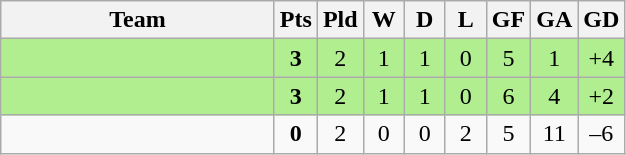<table class="wikitable" style="text-align:center;">
<tr>
<th width=175>Team</th>
<th width=20  abbr="Points">Pts</th>
<th width=20  abbr="Played">Pld</th>
<th width=20  abbr="Won">W</th>
<th width=20  abbr="Drawn">D</th>
<th width=20  abbr="Lost">L</th>
<th width=20  abbr="Goals for">GF</th>
<th width=20  abbr="Goals against">GA</th>
<th width=20  abbr="Goal difference">GD</th>
</tr>
<tr style="background: #B0EE90;">
<td align=left></td>
<td><strong>3</strong></td>
<td>2</td>
<td>1</td>
<td>1</td>
<td>0</td>
<td>5</td>
<td>1</td>
<td>+4</td>
</tr>
<tr style="background: #B0EE90;">
<td align=left></td>
<td><strong>3</strong></td>
<td>2</td>
<td>1</td>
<td>1</td>
<td>0</td>
<td>6</td>
<td>4</td>
<td>+2</td>
</tr>
<tr>
<td align=left></td>
<td><strong>0</strong></td>
<td>2</td>
<td>0</td>
<td>0</td>
<td>2</td>
<td>5</td>
<td>11</td>
<td>–6</td>
</tr>
</table>
